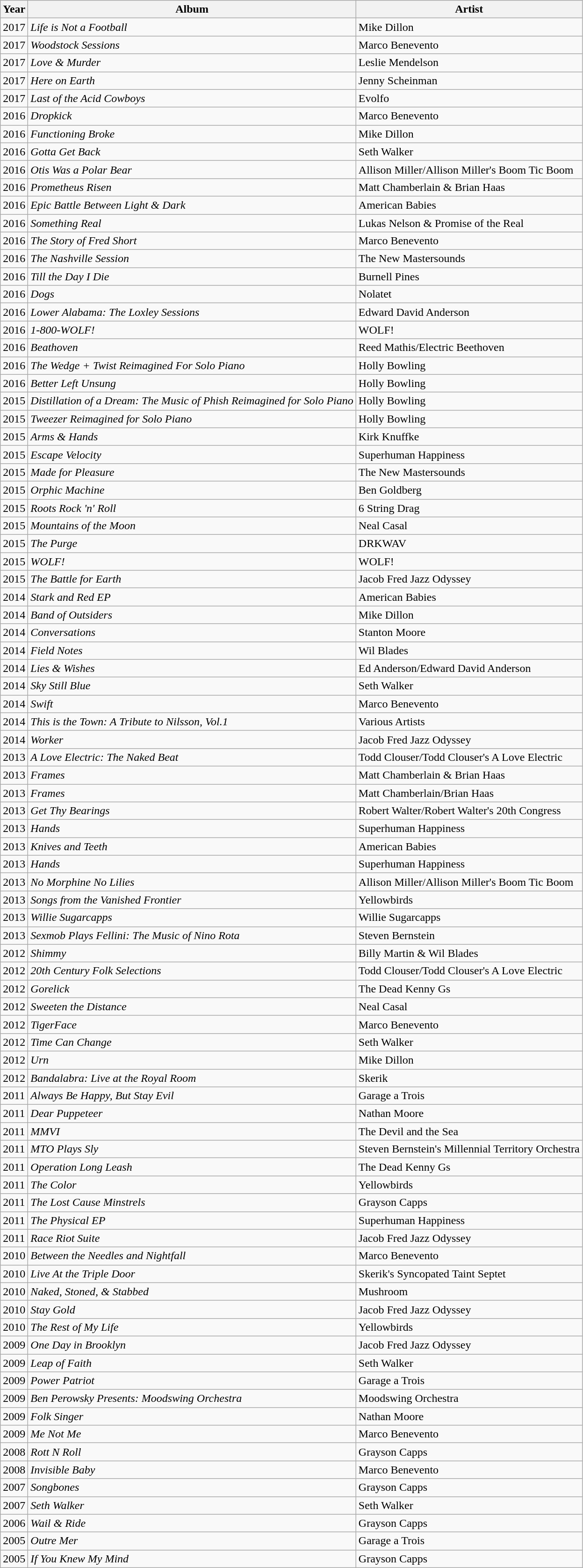<table class="wikitable">
<tr>
<th>Year</th>
<th>Album</th>
<th>Artist</th>
</tr>
<tr>
<td>2017</td>
<td><em>Life is Not a Football</em></td>
<td>Mike Dillon</td>
</tr>
<tr>
<td>2017</td>
<td><em>Woodstock Sessions</em></td>
<td>Marco Benevento</td>
</tr>
<tr>
<td>2017</td>
<td><em>Love & Murder</em></td>
<td>Leslie Mendelson</td>
</tr>
<tr>
<td>2017</td>
<td><em>Here on Earth</em></td>
<td>Jenny Scheinman</td>
</tr>
<tr>
<td>2017</td>
<td><em>Last of the Acid Cowboys</em></td>
<td>Evolfo</td>
</tr>
<tr>
<td>2016</td>
<td><em>Dropkick</em></td>
<td>Marco Benevento</td>
</tr>
<tr>
<td>2016</td>
<td><em>Functioning Broke</em></td>
<td>Mike Dillon</td>
</tr>
<tr>
<td>2016</td>
<td><em>Gotta Get Back</em></td>
<td>Seth Walker</td>
</tr>
<tr>
<td>2016</td>
<td><em>Otis Was a Polar Bear</em></td>
<td>Allison Miller/Allison Miller's Boom Tic Boom</td>
</tr>
<tr>
<td>2016</td>
<td><em>Prometheus Risen</em></td>
<td>Matt Chamberlain & Brian Haas</td>
</tr>
<tr>
<td>2016</td>
<td><em>Epic Battle Between Light & Dark</em></td>
<td>American Babies</td>
</tr>
<tr>
<td>2016</td>
<td><em>Something Real</em></td>
<td>Lukas Nelson & Promise of the Real</td>
</tr>
<tr>
<td>2016</td>
<td><em>The Story of Fred Short</em></td>
<td>Marco Benevento</td>
</tr>
<tr>
<td>2016</td>
<td><em>The Nashville Session</em></td>
<td>The New Mastersounds</td>
</tr>
<tr>
<td>2016</td>
<td><em>Till the Day I Die</em></td>
<td>Burnell Pines</td>
</tr>
<tr>
<td>2016</td>
<td><em>Dogs</em></td>
<td>Nolatet</td>
</tr>
<tr>
<td>2016</td>
<td><em>Lower Alabama: The Loxley Sessions</em></td>
<td>Edward David Anderson</td>
</tr>
<tr>
<td>2016</td>
<td><em>1-800-WOLF!</em></td>
<td>WOLF!</td>
</tr>
<tr>
<td>2016</td>
<td><em>Beathoven</em></td>
<td>Reed Mathis/Electric Beethoven</td>
</tr>
<tr>
<td>2016</td>
<td><em>The Wedge + Twist Reimagined For Solo Piano</em></td>
<td>Holly Bowling</td>
</tr>
<tr>
<td>2016</td>
<td><em>Better Left Unsung</em></td>
<td>Holly Bowling</td>
</tr>
<tr>
<td>2015</td>
<td><em>Distillation of a Dream: The Music of Phish Reimagined for Solo Piano</em></td>
<td>Holly Bowling</td>
</tr>
<tr>
<td>2015</td>
<td><em>Tweezer Reimagined for Solo Piano</em></td>
<td>Holly Bowling</td>
</tr>
<tr>
<td>2015</td>
<td><em>Arms & Hands</em></td>
<td>Kirk Knuffke</td>
</tr>
<tr>
<td>2015</td>
<td><em>Escape Velocity</em></td>
<td>Superhuman Happiness</td>
</tr>
<tr>
<td>2015</td>
<td><em>Made for Pleasure</em></td>
<td>The New Mastersounds</td>
</tr>
<tr>
<td>2015</td>
<td><em>Orphic Machine</em></td>
<td>Ben Goldberg</td>
</tr>
<tr>
<td>2015</td>
<td><em>Roots Rock 'n' Roll</em></td>
<td>6 String Drag</td>
</tr>
<tr>
<td>2015</td>
<td><em>Mountains of the Moon</em></td>
<td>Neal Casal</td>
</tr>
<tr>
<td>2015</td>
<td><em>The Purge</em></td>
<td>DRKWAV</td>
</tr>
<tr>
<td>2015</td>
<td><em>WOLF!</em></td>
<td>WOLF!</td>
</tr>
<tr>
<td>2015</td>
<td><em>The Battle for Earth</em></td>
<td>Jacob Fred Jazz Odyssey</td>
</tr>
<tr>
<td>2014</td>
<td><em>Stark and Red EP</em></td>
<td>American Babies</td>
</tr>
<tr>
<td>2014</td>
<td><em>Band of Outsiders</em></td>
<td>Mike Dillon</td>
</tr>
<tr>
<td>2014</td>
<td><em>Conversations</em></td>
<td>Stanton Moore</td>
</tr>
<tr>
<td>2014</td>
<td><em>Field Notes</em></td>
<td>Wil Blades</td>
</tr>
<tr>
<td>2014</td>
<td><em>Lies & Wishes</em></td>
<td>Ed Anderson/Edward David Anderson</td>
</tr>
<tr>
<td>2014</td>
<td><em>Sky Still Blue</em></td>
<td>Seth Walker</td>
</tr>
<tr>
<td>2014</td>
<td><em>Swift</em></td>
<td>Marco Benevento</td>
</tr>
<tr>
<td>2014</td>
<td><em>This is the Town: A Tribute to Nilsson, Vol.1</em></td>
<td>Various Artists</td>
</tr>
<tr>
<td>2014</td>
<td><em>Worker</em></td>
<td>Jacob Fred Jazz Odyssey</td>
</tr>
<tr>
<td>2013</td>
<td><em>A Love Electric: The Naked Beat</em></td>
<td>Todd Clouser/Todd Clouser's A Love Electric</td>
</tr>
<tr>
<td>2013</td>
<td><em>Frames</em></td>
<td>Matt Chamberlain & Brian Haas</td>
</tr>
<tr>
<td>2013</td>
<td><em>Frames</em></td>
<td>Matt Chamberlain/Brian Haas</td>
</tr>
<tr>
<td>2013</td>
<td><em>Get Thy Bearings</em></td>
<td>Robert Walter/Robert Walter's 20th Congress</td>
</tr>
<tr>
<td>2013</td>
<td><em>Hands</em></td>
<td>Superhuman Happiness</td>
</tr>
<tr>
<td>2013</td>
<td><em>Knives and Teeth</em></td>
<td>American Babies</td>
</tr>
<tr>
<td>2013</td>
<td><em>Hands</em></td>
<td>Superhuman Happiness</td>
</tr>
<tr>
<td>2013</td>
<td><em>No Morphine No Lilies</em></td>
<td>Allison Miller/Allison Miller's Boom Tic Boom</td>
</tr>
<tr>
<td>2013</td>
<td><em>Songs from the Vanished Frontier</em></td>
<td>Yellowbirds</td>
</tr>
<tr>
<td>2013</td>
<td><em>Willie Sugarcapps</em></td>
<td>Willie Sugarcapps</td>
</tr>
<tr>
<td>2013</td>
<td><em>Sexmob Plays Fellini: The Music of Nino Rota</em></td>
<td>Steven Bernstein</td>
</tr>
<tr>
<td>2012</td>
<td><em>Shimmy</em></td>
<td>Billy Martin & Wil Blades</td>
</tr>
<tr>
<td>2012</td>
<td><em>20th Century Folk Selections</em></td>
<td>Todd Clouser/Todd Clouser's A Love Electric</td>
</tr>
<tr>
<td>2012</td>
<td><em>Gorelick</em></td>
<td>The Dead Kenny Gs</td>
</tr>
<tr>
<td>2012</td>
<td><em>Sweeten the Distance</em></td>
<td>Neal Casal</td>
</tr>
<tr>
<td>2012</td>
<td><em>TigerFace</em></td>
<td>Marco Benevento</td>
</tr>
<tr>
<td>2012</td>
<td><em>Time Can Change</em></td>
<td>Seth Walker</td>
</tr>
<tr>
<td>2012</td>
<td><em>Urn</em></td>
<td>Mike Dillon</td>
</tr>
<tr>
<td>2012</td>
<td><em>Bandalabra: Live at the Royal Room</em></td>
<td>Skerik</td>
</tr>
<tr>
<td>2011</td>
<td><em>Always Be Happy, But Stay Evil</em></td>
<td>Garage a Trois</td>
</tr>
<tr>
<td>2011</td>
<td><em>Dear Puppeteer</em></td>
<td>Nathan Moore</td>
</tr>
<tr>
<td>2011</td>
<td><em>MMVI</em></td>
<td>The Devil and the Sea</td>
</tr>
<tr>
<td>2011</td>
<td><em>MTO Plays Sly</em></td>
<td>Steven Bernstein's Millennial Territory Orchestra</td>
</tr>
<tr>
<td>2011</td>
<td><em>Operation Long Leash</em></td>
<td>The Dead Kenny Gs</td>
</tr>
<tr>
<td>2011</td>
<td><em>The Color</em></td>
<td>Yellowbirds</td>
</tr>
<tr>
<td>2011</td>
<td><em>The Lost Cause Minstrels</em></td>
<td>Grayson Capps</td>
</tr>
<tr>
<td>2011</td>
<td><em>The Physical EP</em></td>
<td>Superhuman Happiness</td>
</tr>
<tr>
<td>2011</td>
<td><em>Race Riot Suite</em></td>
<td>Jacob Fred Jazz Odyssey</td>
</tr>
<tr>
<td>2010</td>
<td><em>Between the Needles and Nightfall</em></td>
<td>Marco Benevento</td>
</tr>
<tr>
<td>2010</td>
<td><em>Live At the Triple Door</em></td>
<td>Skerik's Syncopated Taint Septet</td>
</tr>
<tr>
<td>2010</td>
<td><em>Naked, Stoned, & Stabbed</em></td>
<td>Mushroom</td>
</tr>
<tr>
<td>2010</td>
<td><em>Stay Gold</em></td>
<td>Jacob Fred Jazz Odyssey</td>
</tr>
<tr>
<td>2010</td>
<td><em>The Rest of My Life</em></td>
<td>Yellowbirds</td>
</tr>
<tr>
<td>2009</td>
<td><em>One Day in Brooklyn</em></td>
<td>Jacob Fred Jazz Odyssey</td>
</tr>
<tr>
<td>2009</td>
<td><em>Leap of Faith</em></td>
<td>Seth Walker</td>
</tr>
<tr>
<td>2009</td>
<td><em>Power Patriot</em></td>
<td>Garage a Trois</td>
</tr>
<tr>
<td>2009</td>
<td><em>Ben Perowsky Presents: Moodswing Orchestra</em></td>
<td>Moodswing Orchestra</td>
</tr>
<tr>
<td>2009</td>
<td><em>Folk Singer</em></td>
<td>Nathan Moore</td>
</tr>
<tr>
<td>2009</td>
<td><em>Me Not Me</em></td>
<td>Marco Benevento</td>
</tr>
<tr>
<td>2008</td>
<td><em>Rott N Roll</em></td>
<td>Grayson Capps</td>
</tr>
<tr>
<td>2008</td>
<td><em>Invisible Baby</em></td>
<td>Marco Benevento</td>
</tr>
<tr>
<td>2007</td>
<td><em>Songbones</em></td>
<td>Grayson Capps</td>
</tr>
<tr>
<td>2007</td>
<td><em>Seth Walker</em></td>
<td>Seth Walker</td>
</tr>
<tr>
<td>2006</td>
<td><em>Wail & Ride</em></td>
<td>Grayson Capps</td>
</tr>
<tr>
<td>2005</td>
<td><em>Outre Mer</em></td>
<td>Garage a Trois</td>
</tr>
<tr>
<td>2005</td>
<td><em>If You Knew My Mind</em></td>
<td>Grayson Capps</td>
</tr>
</table>
